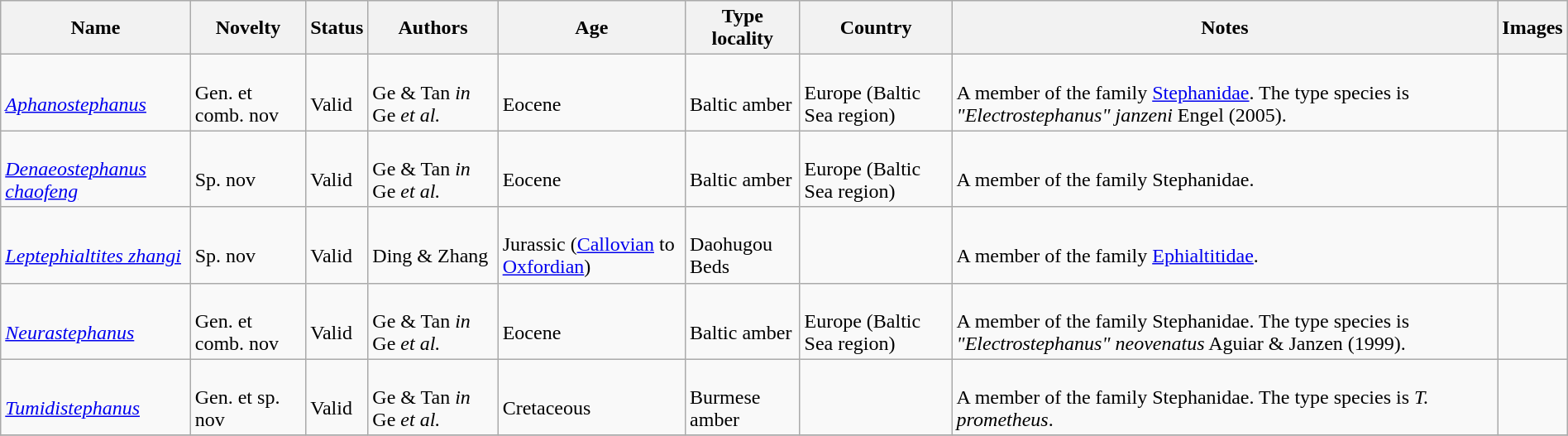<table class="wikitable sortable" align="center" width="100%">
<tr>
<th>Name</th>
<th>Novelty</th>
<th>Status</th>
<th>Authors</th>
<th>Age</th>
<th>Type locality</th>
<th>Country</th>
<th>Notes</th>
<th>Images</th>
</tr>
<tr>
<td><br><em><a href='#'>Aphanostephanus</a></em></td>
<td><br>Gen. et comb. nov</td>
<td><br>Valid</td>
<td><br>Ge & Tan <em>in</em> Ge <em>et al.</em></td>
<td><br>Eocene</td>
<td><br>Baltic amber</td>
<td><br>Europe (Baltic Sea region)</td>
<td><br>A member of the family <a href='#'>Stephanidae</a>. The type species is <em>"Electrostephanus" janzeni</em> Engel (2005).</td>
<td></td>
</tr>
<tr>
<td><br><em><a href='#'>Denaeostephanus chaofeng</a></em></td>
<td><br>Sp. nov</td>
<td><br>Valid</td>
<td><br>Ge & Tan <em>in</em> Ge <em>et al.</em></td>
<td><br>Eocene</td>
<td><br>Baltic amber</td>
<td><br>Europe (Baltic Sea region)</td>
<td><br>A member of the family Stephanidae.</td>
<td></td>
</tr>
<tr>
<td><br><em><a href='#'>Leptephialtites zhangi</a></em></td>
<td><br>Sp. nov</td>
<td><br>Valid</td>
<td><br>Ding & Zhang</td>
<td><br>Jurassic (<a href='#'>Callovian</a> to <a href='#'>Oxfordian</a>)</td>
<td><br>Daohugou Beds</td>
<td><br></td>
<td><br>A member of the family <a href='#'>Ephialtitidae</a>.</td>
<td></td>
</tr>
<tr>
<td><br><em><a href='#'>Neurastephanus</a></em></td>
<td><br>Gen. et comb. nov</td>
<td><br>Valid</td>
<td><br>Ge & Tan <em>in</em> Ge <em>et al.</em></td>
<td><br>Eocene</td>
<td><br>Baltic amber</td>
<td><br>Europe (Baltic Sea region)</td>
<td><br>A member of the family Stephanidae. The type species is <em>"Electrostephanus" neovenatus</em> Aguiar & Janzen (1999).</td>
<td></td>
</tr>
<tr>
<td><br><em><a href='#'>Tumidistephanus</a></em></td>
<td><br>Gen. et sp. nov</td>
<td><br>Valid</td>
<td><br>Ge & Tan <em>in</em> Ge <em>et al.</em></td>
<td><br>Cretaceous</td>
<td><br>Burmese amber</td>
<td><br></td>
<td><br>A member of the family Stephanidae. The type species is <em>T. prometheus</em>.</td>
<td></td>
</tr>
<tr>
</tr>
</table>
